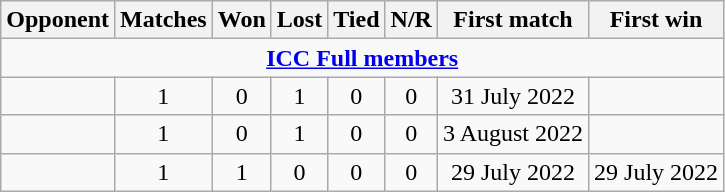<table class="wikitable" style="text-align:center;">
<tr>
<th>Opponent</th>
<th>Matches</th>
<th>Won</th>
<th>Lost</th>
<th>Tied</th>
<th>N/R</th>
<th>First match</th>
<th>First win</th>
</tr>
<tr>
<td colspan="8" style="text-align: center;"><strong><a href='#'>ICC Full members</a></strong></td>
</tr>
<tr>
<td align=left></td>
<td>1</td>
<td>0</td>
<td>1</td>
<td>0</td>
<td>0</td>
<td>31 July 2022</td>
<td></td>
</tr>
<tr>
<td align=left></td>
<td>1</td>
<td>0</td>
<td>1</td>
<td>0</td>
<td>0</td>
<td>3 August 2022</td>
<td></td>
</tr>
<tr>
<td align=left></td>
<td>1</td>
<td>1</td>
<td>0</td>
<td>0</td>
<td>0</td>
<td>29 July 2022</td>
<td>29 July 2022</td>
</tr>
</table>
